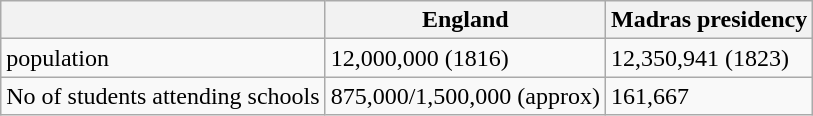<table class="wikitable">
<tr>
<th></th>
<th>England</th>
<th>Madras presidency</th>
</tr>
<tr>
<td>population</td>
<td>12,000,000 (1816)</td>
<td>12,350,941 (1823)</td>
</tr>
<tr>
<td>No of students attending schools</td>
<td>875,000/1,500,000 (approx)</td>
<td>161,667</td>
</tr>
</table>
